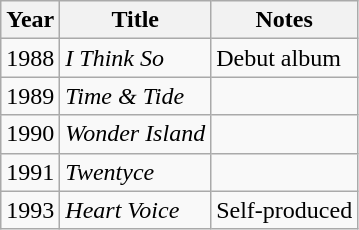<table class="wikitable">
<tr>
<th>Year</th>
<th>Title</th>
<th>Notes</th>
</tr>
<tr>
<td>1988</td>
<td><em>I Think So</em></td>
<td>Debut album</td>
</tr>
<tr>
<td>1989</td>
<td><em>Time & Tide</em></td>
<td></td>
</tr>
<tr>
<td>1990</td>
<td><em>Wonder Island</em></td>
<td></td>
</tr>
<tr>
<td>1991</td>
<td><em>Twentyce</em></td>
<td></td>
</tr>
<tr>
<td>1993</td>
<td><em>Heart Voice</em></td>
<td>Self-produced</td>
</tr>
</table>
